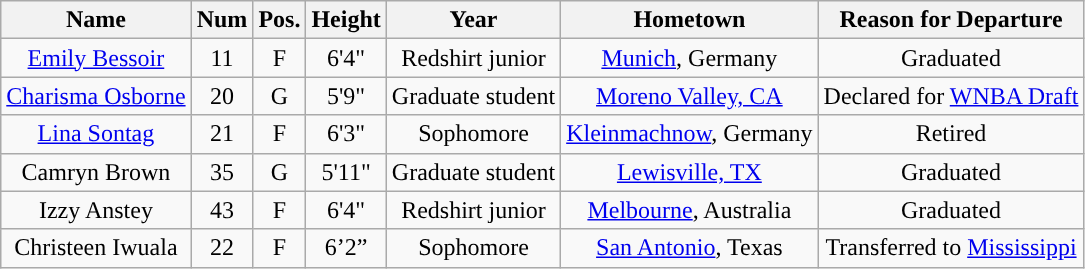<table class="wikitable sortable" style="text-align: center">
<tr align=center>
<th>Name</th>
<th>Num</th>
<th>Pos.</th>
<th>Height</th>
<th>Year</th>
<th>Hometown</th>
<th>Reason for Departure</th>
</tr>
<tr>
<td><a href='#'>Emily Bessoir</a></td>
<td>11</td>
<td>F</td>
<td>6'4"</td>
<td>Redshirt junior</td>
<td><a href='#'>Munich</a>, Germany</td>
<td>Graduated</td>
</tr>
<tr>
<td><a href='#'>Charisma Osborne</a></td>
<td>20</td>
<td>G</td>
<td>5'9"</td>
<td>Graduate student</td>
<td><a href='#'>Moreno Valley, CA</a></td>
<td>Declared for <a href='#'>WNBA Draft</a></td>
</tr>
<tr>
<td><a href='#'>Lina Sontag</a></td>
<td>21</td>
<td>F</td>
<td>6'3"</td>
<td>Sophomore</td>
<td><a href='#'>Kleinmachnow</a>, Germany</td>
<td>Retired</td>
</tr>
<tr>
<td>Camryn Brown</td>
<td>35</td>
<td>G</td>
<td>5'11"</td>
<td>Graduate student</td>
<td><a href='#'>Lewisville, TX</a></td>
<td>Graduated</td>
</tr>
<tr>
<td>Izzy Anstey</td>
<td>43</td>
<td>F</td>
<td>6'4"</td>
<td>Redshirt junior</td>
<td><a href='#'>Melbourne</a>, Australia</td>
<td>Graduated</td>
</tr>
<tr>
<td>Christeen Iwuala</td>
<td>22</td>
<td>F</td>
<td>6’2”</td>
<td>Sophomore</td>
<td><a href='#'>San Antonio</a>, Texas</td>
<td>Transferred to <a href='#'>Mississippi</a></td>
</tr>
</table>
